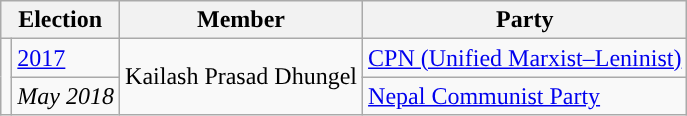<table class="wikitable">
<tr>
<th colspan="2">Election</th>
<th>Member</th>
<th>Party</th>
</tr>
<tr>
<td rowspan="2" style="background-color:"></td>
<td><a href='#'>2017</a></td>
<td rowspan = "2">Kailash Prasad Dhungel</td>
<td><a href='#'>CPN (Unified Marxist–Leninist)</a></td>
</tr>
<tr>
<td><em>May 2018</em></td>
<td><a href='#'>Nepal Communist Party</a></td>
</tr>
</table>
